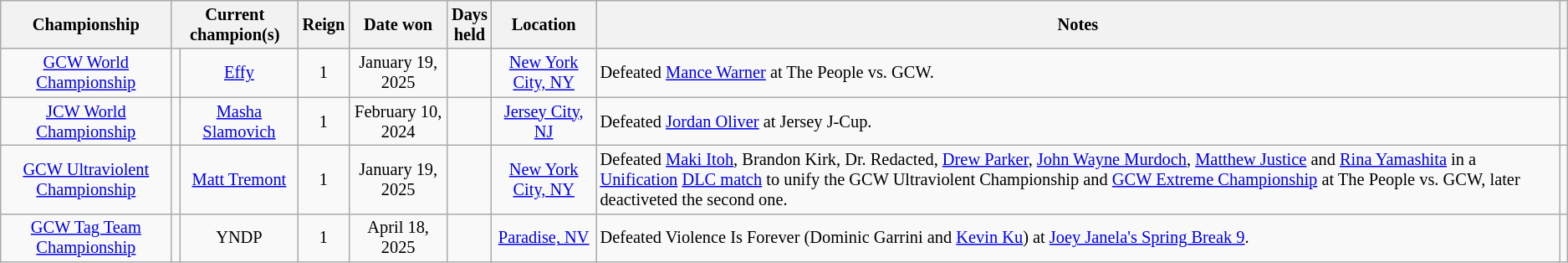<table class="wikitable" style="font-size: 85%;">
<tr>
<th>Championship</th>
<th colspan=2>Current champion(s)</th>
<th>Reign</th>
<th>Date won</th>
<th>Days<br>held</th>
<th>Location</th>
<th>Notes</th>
<th></th>
</tr>
<tr>
<td align=center><a href='#'>GCW World Championship</a></td>
<td align=center></td>
<td align=center><a href='#'>Effy</a></td>
<td align=center>1</td>
<td align=center>January 19, 2025</td>
<td align=center></td>
<td align=center><a href='#'>New York City, NY</a></td>
<td align=left>Defeated <a href='#'>Mance Warner</a> at The People vs. GCW.</td>
<td align=center></td>
</tr>
<tr>
<td align=center><a href='#'>JCW World Championship</a></td>
<td align=center></td>
<td align=center><a href='#'>Masha Slamovich</a></td>
<td align=center>1</td>
<td align=center>February 10, 2024</td>
<td align=center></td>
<td align=center><a href='#'>Jersey City, NJ</a></td>
<td align=left>Defeated <a href='#'>Jordan Oliver</a> at Jersey J-Cup.</td>
<td align=center></td>
</tr>
<tr>
<td align=center><a href='#'>GCW Ultraviolent Championship</a></td>
<td align=center></td>
<td align=center><a href='#'>Matt Tremont</a></td>
<td align=center>1</td>
<td align=center>January 19, 2025</td>
<td align=center></td>
<td align=center><a href='#'>New York City, NY</a></td>
<td align=left>Defeated <a href='#'>Maki Itoh</a>, Brandon Kirk, Dr. Redacted, <a href='#'>Drew Parker</a>, <a href='#'>John Wayne Murdoch</a>, <a href='#'>Matthew Justice</a> and <a href='#'>Rina Yamashita</a> in a <a href='#'>Unification</a> <a href='#'>DLC match</a> to unify the GCW Ultraviolent Championship and <a href='#'>GCW Extreme Championship</a> at The People vs. GCW, later deactiveted the second one.</td>
<td align=center></td>
</tr>
<tr>
<td align=center><a href='#'>GCW Tag Team Championship</a></td>
<td align=center><br></td>
<td align=center>YNDP<br></td>
<td align=center>1<br></td>
<td align=center>April 18, 2025</td>
<td align=center></td>
<td align=center><a href='#'>Paradise, NV</a></td>
<td align=left>Defeated Violence Is Forever (Dominic Garrini and <a href='#'>Kevin Ku</a>) at <a href='#'>Joey Janela's Spring Break 9</a>.</td>
<td align=center></td>
</tr>
</table>
